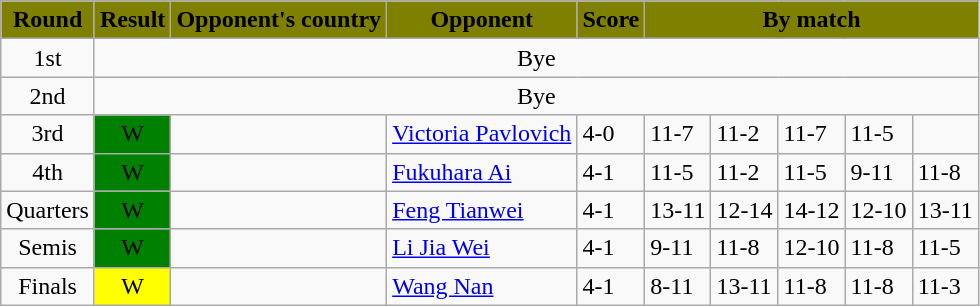<table class="wikitable">
<tr>
<td bgcolor="olive" align="center" valign="middle"><strong>Round</strong></td>
<td bgcolor="olive" align="center" valign="middle"><strong>Result</strong></td>
<td bgcolor="olive" align="center" valign="middle"><strong>Opponent's country</strong></td>
<td bgcolor="olive" align="center" valign="middle"><strong>Opponent</strong></td>
<td bgcolor="olive" align="center" valign="middle"><strong>Score</strong></td>
<td bgcolor="olive" align="center" valign="middle" colspan ="7"><strong>By match</strong></td>
</tr>
<tr>
<td align="center">1st</td>
<td colspan ="12" align="center">Bye</td>
</tr>
<tr>
<td align="center">2nd</td>
<td colspan ="12" align="center">Bye</td>
</tr>
<tr>
<td align="center">3rd</td>
<td bgcolor="green" align="center">W</td>
<td></td>
<td><a href='#'>Victoria Pavlovich</a></td>
<td>4-0</td>
<td>11-7</td>
<td>11-2</td>
<td>11-7</td>
<td>11-5</td>
<td></td>
</tr>
<tr>
<td align="center">4th</td>
<td bgcolor="green" align="center">W</td>
<td></td>
<td><a href='#'>Fukuhara Ai</a></td>
<td>4-1</td>
<td>11-5</td>
<td>11-2</td>
<td>11-5</td>
<td>9-11</td>
<td>11-8</td>
</tr>
<tr>
<td align="center">Quarters</td>
<td bgcolor="green" align="center">W</td>
<td></td>
<td><a href='#'>Feng Tianwei</a></td>
<td>4-1</td>
<td>13-11</td>
<td>12-14</td>
<td>14-12</td>
<td>12-10</td>
<td>13-11</td>
</tr>
<tr>
<td align="center">Semis</td>
<td bgcolor="green" align="center">W</td>
<td></td>
<td><a href='#'>Li Jia Wei</a></td>
<td>4-1</td>
<td>9-11</td>
<td>11-8</td>
<td>12-10</td>
<td>11-8</td>
<td>11-5</td>
</tr>
<tr>
<td align="center">Finals</td>
<td bgcolor="yellow" align="center">W</td>
<td></td>
<td><a href='#'>Wang Nan</a></td>
<td>4-1</td>
<td>8-11</td>
<td>13-11</td>
<td>11-8</td>
<td>11-8</td>
<td>11-3</td>
</tr>
</table>
